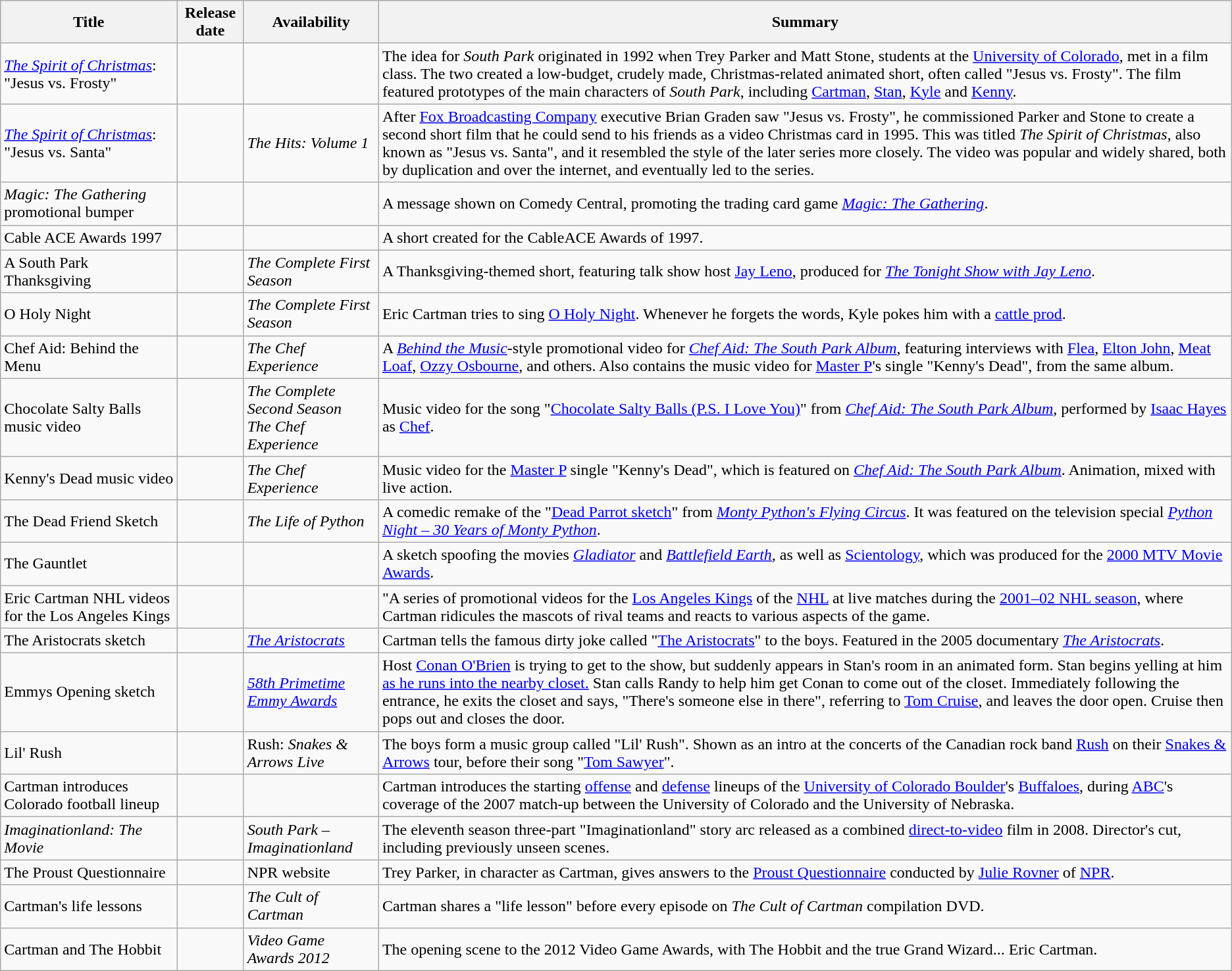<table class=wikitable>
<tr>
<th>Title</th>
<th>Release date</th>
<th>Availability</th>
<th>Summary</th>
</tr>
<tr>
<td><em><a href='#'>The Spirit of Christmas</a></em>: "Jesus vs. Frosty"</td>
<td></td>
<td></td>
<td>The idea for <em>South Park</em> originated in 1992 when Trey Parker and Matt Stone, students at the <a href='#'>University of Colorado</a>, met in a film class. The two created a low-budget, crudely made, Christmas-related animated short, often called "Jesus vs. Frosty". The film featured prototypes of the main characters of <em>South Park</em>, including <a href='#'>Cartman</a>, <a href='#'>Stan</a>, <a href='#'>Kyle</a> and <a href='#'>Kenny</a>.</td>
</tr>
<tr>
<td><em><a href='#'>The Spirit of Christmas</a></em>: "Jesus vs. Santa"</td>
<td></td>
<td><em>The Hits: Volume 1</em></td>
<td>After <a href='#'>Fox Broadcasting Company</a> executive Brian Graden saw "Jesus vs. Frosty", he commissioned Parker and Stone to create a second short film that he could send to his friends as a video Christmas card in 1995. This was titled <em>The Spirit of Christmas</em>, also known as "Jesus vs. Santa", and it resembled the style of the later series more closely. The video was popular and widely shared, both by duplication and over the internet, and eventually led to the series.</td>
</tr>
<tr>
<td><em>Magic: The Gathering</em> promotional bumper</td>
<td></td>
<td></td>
<td>A message shown on Comedy Central, promoting the trading card game <em><a href='#'>Magic: The Gathering</a></em>.</td>
</tr>
<tr>
<td>Cable ACE Awards 1997</td>
<td></td>
<td></td>
<td>A short created for the CableACE Awards of 1997.</td>
</tr>
<tr>
<td>A South Park Thanksgiving</td>
<td></td>
<td><em>The Complete First Season</em></td>
<td>A Thanksgiving-themed short, featuring talk show host <a href='#'>Jay Leno</a>, produced for <em><a href='#'>The Tonight Show with Jay Leno</a></em>.</td>
</tr>
<tr>
<td>O Holy Night</td>
<td></td>
<td><em>The Complete First Season</em></td>
<td>Eric Cartman tries to sing <a href='#'>O Holy Night</a>. Whenever he forgets the words, Kyle pokes him with a <a href='#'>cattle prod</a>.</td>
</tr>
<tr>
<td>Chef Aid: Behind the Menu</td>
<td></td>
<td><em>The Chef Experience</em></td>
<td>A <em><a href='#'>Behind the Music</a></em>-style promotional video for <em><a href='#'>Chef Aid: The South Park Album</a></em>, featuring interviews with <a href='#'>Flea</a>, <a href='#'>Elton John</a>, <a href='#'>Meat Loaf</a>, <a href='#'>Ozzy Osbourne</a>, and others. Also contains the music video for <a href='#'>Master P</a>'s single "Kenny's Dead", from the same album.</td>
</tr>
<tr>
<td>Chocolate Salty Balls music video</td>
<td></td>
<td><em>The Complete Second Season</em><br><em>The Chef Experience</em></td>
<td>Music video for the song "<a href='#'>Chocolate Salty Balls (P.S. I Love You)</a>" from <em><a href='#'>Chef Aid: The South Park Album</a></em>, performed by <a href='#'>Isaac Hayes</a> as <a href='#'>Chef</a>.</td>
</tr>
<tr>
<td>Kenny's Dead music video</td>
<td></td>
<td><em>The Chef Experience</em></td>
<td>Music video for the <a href='#'>Master P</a> single "Kenny's Dead", which is featured on <em><a href='#'>Chef Aid: The South Park Album</a></em>. Animation, mixed with live action.</td>
</tr>
<tr>
<td>The Dead Friend Sketch</td>
<td></td>
<td><em>The Life of Python</em></td>
<td>A comedic remake of the "<a href='#'>Dead Parrot sketch</a>" from <em><a href='#'>Monty Python's Flying Circus</a></em>. It was featured on the television special <em><a href='#'>Python Night – 30 Years of Monty Python</a></em>.</td>
</tr>
<tr>
<td>The Gauntlet</td>
<td></td>
<td></td>
<td>A sketch spoofing the movies <em><a href='#'>Gladiator</a></em> and <em><a href='#'>Battlefield Earth</a></em>, as well as <a href='#'>Scientology</a>, which was produced for the <a href='#'>2000 MTV Movie Awards</a>.</td>
</tr>
<tr>
<td>Eric Cartman NHL videos for the Los Angeles Kings</td>
<td></td>
<td></td>
<td>"A series of promotional videos for the <a href='#'>Los Angeles Kings</a> of the <a href='#'>NHL</a> at live matches during the <a href='#'>2001–02 NHL season</a>, where Cartman ridicules the mascots of rival teams and reacts to various aspects of the game.</td>
</tr>
<tr>
<td>The Aristocrats sketch</td>
<td></td>
<td><em><a href='#'>The Aristocrats</a></em></td>
<td>Cartman tells the famous dirty joke called "<a href='#'>The Aristocrats</a>" to the boys. Featured in the 2005 documentary <em><a href='#'>The Aristocrats</a></em>.</td>
</tr>
<tr>
<td>Emmys Opening sketch</td>
<td></td>
<td><em><a href='#'>58th Primetime Emmy Awards</a></em></td>
<td>Host <a href='#'>Conan O'Brien</a> is trying to get to the show, but suddenly appears in Stan's room in an animated form. Stan begins yelling at him <a href='#'>as he runs into the nearby closet.</a> Stan calls Randy to help him get Conan to come out of the closet. Immediately following the entrance, he exits the closet and says, "There's someone else in there", referring to <a href='#'>Tom Cruise</a>, and leaves the door open. Cruise then pops out and closes the door.</td>
</tr>
<tr>
<td>Lil' Rush</td>
<td></td>
<td>Rush: <em>Snakes & Arrows Live</em></td>
<td>The boys form a music group called "Lil' Rush". Shown as an intro at the concerts of the Canadian rock band <a href='#'>Rush</a> on their <a href='#'>Snakes & Arrows</a> tour, before their song "<a href='#'>Tom Sawyer</a>".</td>
</tr>
<tr>
<td>Cartman introduces Colorado football lineup</td>
<td></td>
<td></td>
<td>Cartman introduces the starting <a href='#'>offense</a> and <a href='#'>defense</a> lineups of the <a href='#'>University of Colorado Boulder</a>'s <a href='#'>Buffaloes</a>, during <a href='#'>ABC</a>'s coverage of the 2007 match-up between the University of Colorado and the University of Nebraska.</td>
</tr>
<tr>
<td><em>Imaginationland: The Movie</em></td>
<td></td>
<td><em>South Park – Imaginationland</em></td>
<td>The eleventh season three-part "Imaginationland" story arc released as a combined <a href='#'>direct-to-video</a> film in 2008. Director's cut, including previously unseen scenes.</td>
</tr>
<tr>
<td>The Proust Questionnaire</td>
<td></td>
<td>NPR website</td>
<td>Trey Parker, in character as Cartman, gives answers to the <a href='#'>Proust Questionnaire</a> conducted by <a href='#'>Julie Rovner</a> of <a href='#'>NPR</a>.</td>
</tr>
<tr>
<td>Cartman's life lessons</td>
<td></td>
<td><em>The Cult of Cartman</em></td>
<td>Cartman shares a "life lesson" before every episode on <em>The Cult of Cartman</em> compilation DVD.</td>
</tr>
<tr>
<td>Cartman and The Hobbit</td>
<td></td>
<td><em>Video Game Awards 2012</em></td>
<td>The opening scene to the 2012 Video Game Awards, with The Hobbit and the true Grand Wizard... Eric Cartman.</td>
</tr>
</table>
